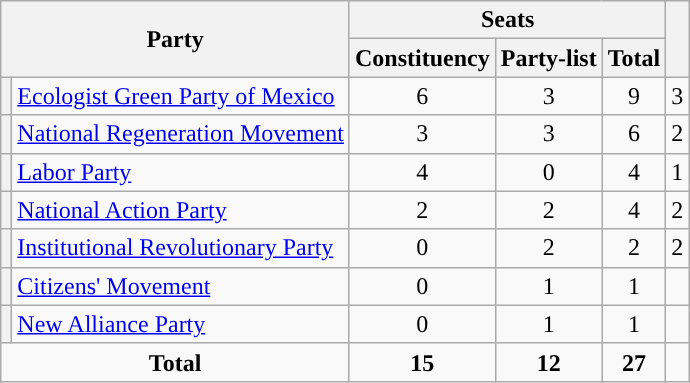<table class="wikitable" style="text-align:center;">
<tr>
<th colspan="2" rowspan="2">Party</th>
<th colspan="3">Seats</th>
<th rowspan="2"></th>
</tr>
<tr>
<th style="width:3em"><strong>Constituency</strong></th>
<th>Party-list</th>
<th>Total</th>
</tr>
<tr>
<th style="background-color:"></th>
<td style="text-align:left;"><a href='#'>Ecologist Green Party of Mexico</a></td>
<td>6</td>
<td>3</td>
<td>9</td>
<td> 3</td>
</tr>
<tr>
<th style="background-color:"></th>
<td style="text-align:left;"><a href='#'>National Regeneration Movement</a></td>
<td>3</td>
<td>3</td>
<td>6</td>
<td> 2</td>
</tr>
<tr>
<th style="background-color:"></th>
<td style="text-align:left;"><a href='#'>Labor Party</a></td>
<td>4</td>
<td>0</td>
<td>4</td>
<td> 1</td>
</tr>
<tr>
<th style="background-color:"></th>
<td style="text-align:left;"><a href='#'>National Action Party</a></td>
<td>2</td>
<td>2</td>
<td>4</td>
<td> 2</td>
</tr>
<tr>
<th style="background-color:"></th>
<td style="text-align:left;"><a href='#'>Institutional Revolutionary Party</a></td>
<td>0</td>
<td>2</td>
<td>2</td>
<td> 2</td>
</tr>
<tr>
<th style="background-color:"></th>
<td style="text-align:left;"><a href='#'>Citizens' Movement</a></td>
<td>0</td>
<td>1</td>
<td>1</td>
<td></td>
</tr>
<tr>
<th style="background-color:"></th>
<td style="text-align:left;"><a href='#'>New Alliance Party</a></td>
<td>0</td>
<td>1</td>
<td>1</td>
<td></td>
</tr>
<tr>
<td colspan="2"><strong>Total</strong></td>
<td><strong>15</strong></td>
<td><strong>12</strong></td>
<td><strong>27</strong></td>
<td></td>
</tr>
</table>
